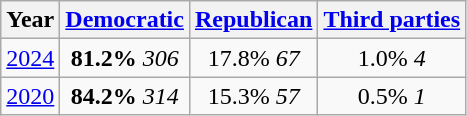<table class="wikitable">
<tr>
<th>Year</th>
<th><a href='#'>Democratic</a></th>
<th><a href='#'>Republican</a></th>
<th><a href='#'>Third parties</a></th>
</tr>
<tr>
<td align="center" ><a href='#'>2024</a></td>
<td align="center" ><strong>81.2%</strong> <em>306</em></td>
<td align="center" >17.8% <em>67</em></td>
<td align="center" >1.0% <em>4</em></td>
</tr>
<tr>
<td align="center" ><a href='#'>2020</a></td>
<td align="center" ><strong>84.2%</strong> <em>314</em></td>
<td align="center" >15.3% <em>57</em></td>
<td align="center" >0.5% <em>1</em></td>
</tr>
</table>
